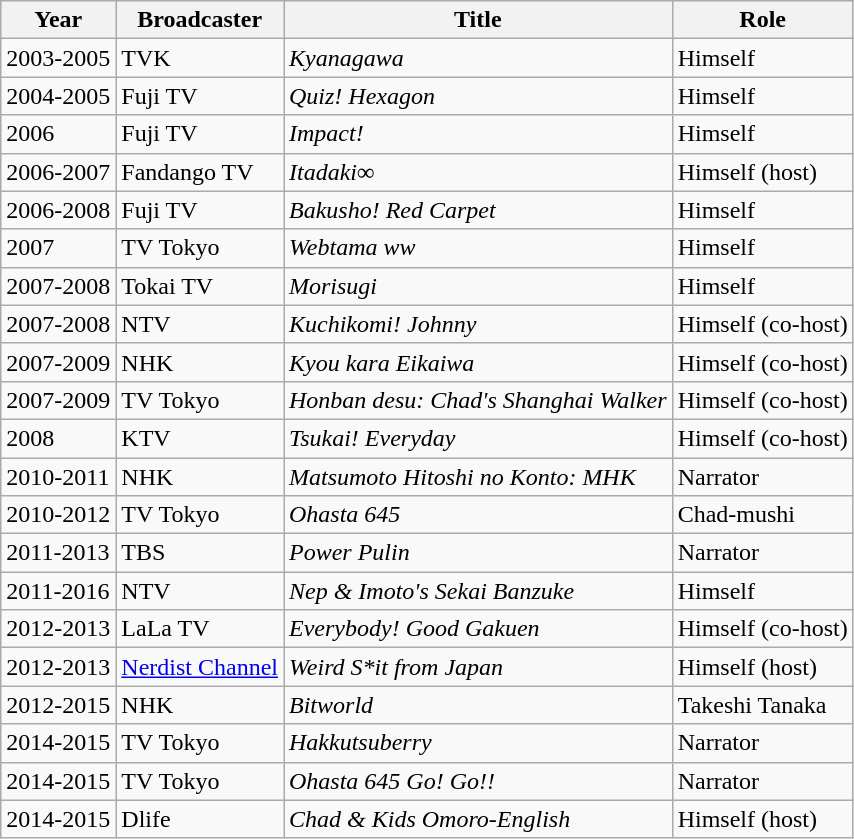<table class = "wikitable sortable">
<tr>
<th>Year</th>
<th>Broadcaster</th>
<th>Title</th>
<th>Role</th>
</tr>
<tr>
<td>2003-2005</td>
<td>TVK</td>
<td><em>Kyanagawa</em></td>
<td>Himself</td>
</tr>
<tr>
<td>2004-2005</td>
<td>Fuji TV</td>
<td><em>Quiz! Hexagon</em></td>
<td>Himself</td>
</tr>
<tr>
<td>2006</td>
<td>Fuji TV</td>
<td><em>Impact!</em></td>
<td>Himself</td>
</tr>
<tr>
<td>2006-2007</td>
<td>Fandango TV</td>
<td><em>Itadaki∞</em></td>
<td>Himself (host)</td>
</tr>
<tr>
<td>2006-2008</td>
<td>Fuji TV</td>
<td><em>Bakusho! Red Carpet</em></td>
<td>Himself</td>
</tr>
<tr>
<td>2007</td>
<td>TV Tokyo</td>
<td><em>Webtama ww</em></td>
<td>Himself</td>
</tr>
<tr>
<td>2007-2008</td>
<td>Tokai TV</td>
<td><em>Morisugi</em></td>
<td>Himself</td>
</tr>
<tr>
<td>2007-2008</td>
<td>NTV</td>
<td><em>Kuchikomi! Johnny</em></td>
<td>Himself (co-host)</td>
</tr>
<tr>
<td>2007-2009</td>
<td>NHK</td>
<td><em>Kyou kara Eikaiwa</em></td>
<td>Himself (co-host)</td>
</tr>
<tr>
<td>2007-2009</td>
<td>TV Tokyo</td>
<td><em>Honban desu: Chad's Shanghai Walker</em></td>
<td>Himself (co-host)</td>
</tr>
<tr>
<td>2008</td>
<td>KTV</td>
<td><em>Tsukai! Everyday</em></td>
<td>Himself (co-host)</td>
</tr>
<tr>
<td>2010-2011</td>
<td>NHK</td>
<td><em>Matsumoto Hitoshi no Konto: MHK</em></td>
<td>Narrator</td>
</tr>
<tr>
<td>2010-2012</td>
<td>TV Tokyo</td>
<td><em>Ohasta 645</em></td>
<td>Chad-mushi</td>
</tr>
<tr>
<td>2011-2013</td>
<td>TBS</td>
<td><em>Power Pulin</em></td>
<td>Narrator</td>
</tr>
<tr>
<td>2011-2016</td>
<td>NTV</td>
<td><em>Nep & Imoto's Sekai Banzuke</em></td>
<td>Himself</td>
</tr>
<tr>
<td>2012-2013</td>
<td>LaLa TV</td>
<td><em>Everybody! Good Gakuen</em></td>
<td>Himself (co-host)</td>
</tr>
<tr>
<td>2012-2013</td>
<td><a href='#'>Nerdist Channel</a></td>
<td><em>Weird S*it from Japan</em></td>
<td>Himself (host)</td>
</tr>
<tr>
<td>2012-2015</td>
<td>NHK</td>
<td><em>Bitworld</em></td>
<td>Takeshi Tanaka</td>
</tr>
<tr>
<td>2014-2015</td>
<td>TV Tokyo</td>
<td><em>Hakkutsuberry</em></td>
<td>Narrator</td>
</tr>
<tr>
<td>2014-2015</td>
<td>TV Tokyo</td>
<td><em>Ohasta 645 Go! Go!!</em></td>
<td>Narrator</td>
</tr>
<tr>
<td>2014-2015</td>
<td>Dlife</td>
<td><em>Chad & Kids Omoro-English</em></td>
<td>Himself (host)</td>
</tr>
</table>
